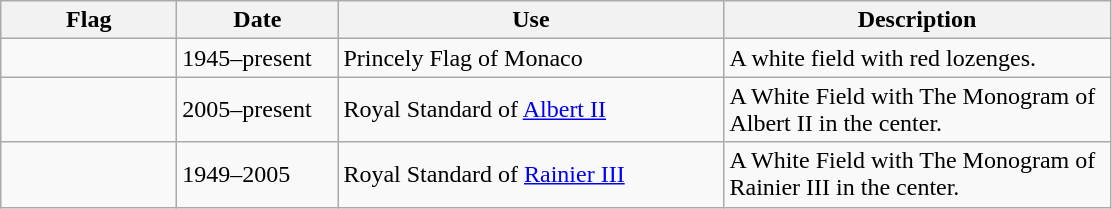<table class="wikitable">
<tr>
<th style="width:110px;">Flag</th>
<th style="width:100px;">Date</th>
<th style="width:250px;">Use</th>
<th style="width:250px;">Description</th>
</tr>
<tr>
<td></td>
<td>1945–present</td>
<td>Princely Flag of Monaco</td>
<td>A white field with red lozenges.</td>
</tr>
<tr>
<td></td>
<td>2005–present</td>
<td>Royal Standard of <a href='#'>Albert II</a></td>
<td>A White Field with The Monogram of Albert II in the center.</td>
</tr>
<tr>
<td></td>
<td>1949–2005</td>
<td>Royal Standard of <a href='#'>Rainier III</a></td>
<td>A White Field with The Monogram of Rainier III in the center.</td>
</tr>
</table>
